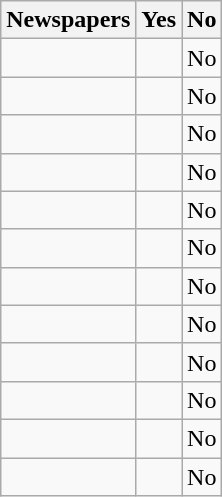<table class="wikitable">
<tr>
<th>Newspapers</th>
<th>Yes</th>
<th>No</th>
</tr>
<tr>
<td></td>
<td></td>
<td>No</td>
</tr>
<tr>
<td></td>
<td></td>
<td>No</td>
</tr>
<tr>
<td></td>
<td></td>
<td>No</td>
</tr>
<tr>
<td></td>
<td></td>
<td>No</td>
</tr>
<tr>
<td></td>
<td></td>
<td>No</td>
</tr>
<tr>
<td></td>
<td></td>
<td>No</td>
</tr>
<tr>
<td></td>
<td></td>
<td>No</td>
</tr>
<tr>
<td></td>
<td></td>
<td>No</td>
</tr>
<tr>
<td></td>
<td></td>
<td>No</td>
</tr>
<tr>
<td></td>
<td></td>
<td>No</td>
</tr>
<tr>
<td></td>
<td></td>
<td>No</td>
</tr>
<tr>
<td></td>
<td></td>
<td>No</td>
</tr>
</table>
